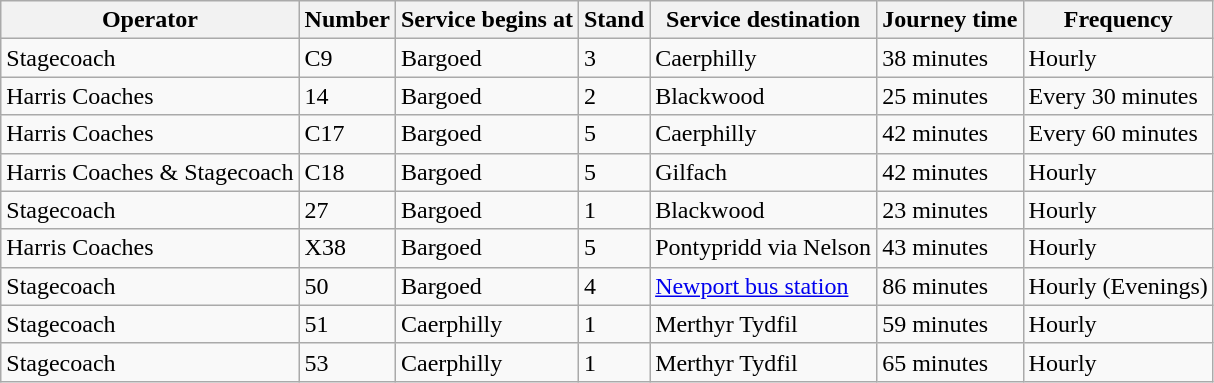<table class="wikitable sortable">
<tr>
<th>Operator</th>
<th>Number</th>
<th>Service begins at</th>
<th>Stand</th>
<th>Service destination</th>
<th>Journey time</th>
<th>Frequency</th>
</tr>
<tr>
<td>Stagecoach</td>
<td>C9</td>
<td>Bargoed</td>
<td>3</td>
<td>Caerphilly</td>
<td>38 minutes</td>
<td>Hourly</td>
</tr>
<tr>
<td>Harris Coaches</td>
<td>14</td>
<td>Bargoed</td>
<td>2</td>
<td>Blackwood</td>
<td>25 minutes</td>
<td>Every 30 minutes</td>
</tr>
<tr>
<td>Harris Coaches</td>
<td>C17</td>
<td>Bargoed</td>
<td>5</td>
<td>Caerphilly</td>
<td>42 minutes</td>
<td>Every 60 minutes</td>
</tr>
<tr>
<td>Harris Coaches & Stagecoach</td>
<td>C18</td>
<td>Bargoed</td>
<td>5</td>
<td>Gilfach</td>
<td>42 minutes</td>
<td>Hourly</td>
</tr>
<tr>
<td>Stagecoach</td>
<td>27</td>
<td>Bargoed</td>
<td>1</td>
<td>Blackwood</td>
<td>23 minutes</td>
<td>Hourly</td>
</tr>
<tr>
<td>Harris Coaches</td>
<td>X38</td>
<td>Bargoed</td>
<td>5</td>
<td>Pontypridd via Nelson</td>
<td>43 minutes</td>
<td>Hourly</td>
</tr>
<tr>
<td>Stagecoach</td>
<td>50</td>
<td>Bargoed</td>
<td>4</td>
<td><a href='#'>Newport bus station</a></td>
<td>86 minutes</td>
<td>Hourly (Evenings)</td>
</tr>
<tr>
<td>Stagecoach</td>
<td>51</td>
<td>Caerphilly</td>
<td>1</td>
<td>Merthyr Tydfil</td>
<td>59 minutes</td>
<td>Hourly</td>
</tr>
<tr>
<td>Stagecoach</td>
<td>53</td>
<td>Caerphilly</td>
<td>1</td>
<td>Merthyr Tydfil</td>
<td>65 minutes</td>
<td>Hourly</td>
</tr>
</table>
